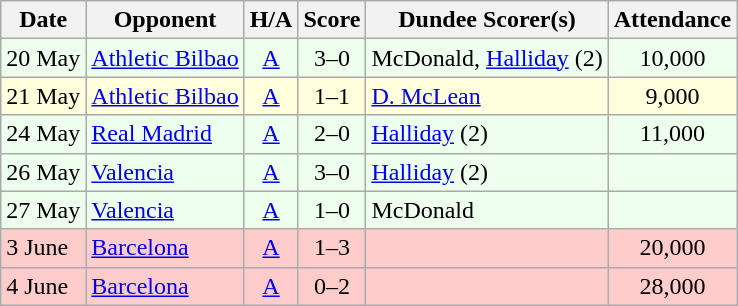<table class="wikitable" style="text-align:center">
<tr>
<th>Date</th>
<th>Opponent</th>
<th>H/A</th>
<th>Score</th>
<th>Dundee Scorer(s)</th>
<th>Attendance</th>
</tr>
<tr bgcolor="#EEFFEE">
<td align="left">20 May</td>
<td align="left"><a href='#'>Athletic Bilbao</a></td>
<td><a href='#'>A</a></td>
<td>3–0</td>
<td align="left">McDonald, <a href='#'>Halliday</a> (2)</td>
<td>10,000</td>
</tr>
<tr bgcolor="#FFFFDD">
<td align="left">21 May</td>
<td align="left"><a href='#'>Athletic Bilbao</a></td>
<td><a href='#'>A</a></td>
<td>1–1</td>
<td align="left"><a href='#'>D. McLean</a></td>
<td>9,000</td>
</tr>
<tr bgcolor="#EEFFEE">
<td align="left">24 May</td>
<td align="left"><a href='#'>Real Madrid</a></td>
<td><a href='#'>A</a></td>
<td>2–0</td>
<td align="left"><a href='#'>Halliday</a> (2)</td>
<td>11,000</td>
</tr>
<tr bgcolor="#EEFFEE">
<td align="left">26 May</td>
<td align="left"><a href='#'>Valencia</a></td>
<td><a href='#'>A</a></td>
<td>3–0</td>
<td align="left"><a href='#'>Halliday</a> (2)</td>
<td></td>
</tr>
<tr bgcolor="#EEFFEE">
<td align="left">27 May</td>
<td align="left"><a href='#'>Valencia</a></td>
<td><a href='#'>A</a></td>
<td>1–0</td>
<td align="left">McDonald</td>
<td></td>
</tr>
<tr bgcolor="#FFCCCC">
<td align="left">3 June</td>
<td align="left"><a href='#'>Barcelona</a></td>
<td><a href='#'>A</a></td>
<td>1–3</td>
<td align="left"></td>
<td>20,000</td>
</tr>
<tr bgcolor="#FFCCCC">
<td align="left">4 June</td>
<td align="left"><a href='#'>Barcelona</a></td>
<td><a href='#'>A</a></td>
<td>0–2</td>
<td align="left"></td>
<td>28,000</td>
</tr>
</table>
